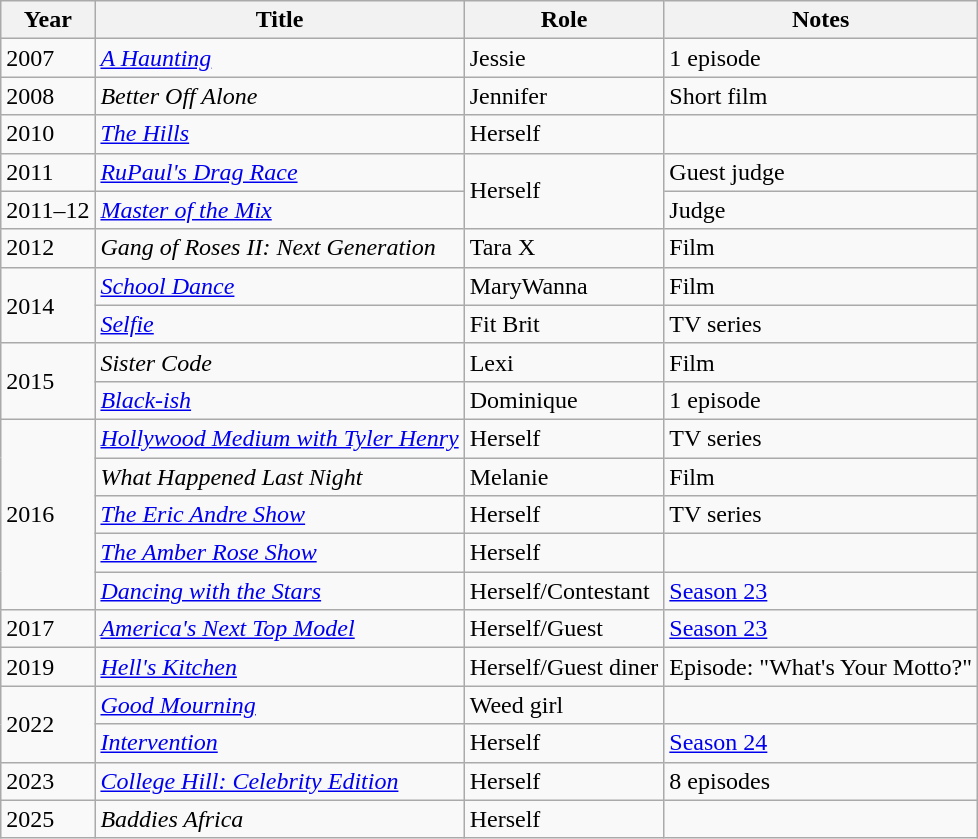<table class="wikitable sortable">
<tr>
<th>Year</th>
<th>Title</th>
<th>Role</th>
<th>Notes</th>
</tr>
<tr>
<td>2007</td>
<td><em><a href='#'>A Haunting</a></em></td>
<td>Jessie</td>
<td>1 episode</td>
</tr>
<tr>
<td>2008</td>
<td><em>Better Off Alone</em></td>
<td>Jennifer</td>
<td>Short film</td>
</tr>
<tr>
<td>2010</td>
<td><em><a href='#'>The Hills</a></em></td>
<td>Herself</td>
<td></td>
</tr>
<tr>
<td>2011</td>
<td><em><a href='#'>RuPaul's Drag Race</a></em></td>
<td rowspan=2>Herself</td>
<td>Guest judge</td>
</tr>
<tr>
<td>2011–12</td>
<td><em><a href='#'>Master of the Mix</a></em></td>
<td>Judge</td>
</tr>
<tr>
<td>2012</td>
<td><em>Gang of Roses II: Next Generation</em></td>
<td>Tara X</td>
<td>Film</td>
</tr>
<tr>
<td rowspan="2">2014</td>
<td><em><a href='#'>School Dance</a></em></td>
<td>MaryWanna</td>
<td>Film</td>
</tr>
<tr>
<td><em><a href='#'>Selfie</a></em></td>
<td>Fit Brit</td>
<td>TV series</td>
</tr>
<tr>
<td rowspan="2">2015</td>
<td><em>Sister Code</em></td>
<td>Lexi</td>
<td>Film</td>
</tr>
<tr>
<td><em><a href='#'>Black-ish</a></em></td>
<td>Dominique</td>
<td>1 episode</td>
</tr>
<tr>
<td rowspan="5">2016</td>
<td><em><a href='#'>Hollywood Medium with Tyler Henry</a></em></td>
<td>Herself</td>
<td>TV series</td>
</tr>
<tr>
<td><em>What Happened Last Night</em></td>
<td>Melanie</td>
<td>Film</td>
</tr>
<tr>
<td><em><a href='#'>The Eric Andre Show</a></em></td>
<td>Herself</td>
<td>TV series</td>
</tr>
<tr>
<td><em><a href='#'>The Amber Rose Show</a></em></td>
<td>Herself</td>
<td></td>
</tr>
<tr>
<td><em><a href='#'>Dancing with the Stars</a></em></td>
<td>Herself/Contestant</td>
<td><a href='#'>Season 23</a></td>
</tr>
<tr>
<td>2017</td>
<td><em><a href='#'>America's Next Top Model</a></em></td>
<td>Herself/Guest</td>
<td><a href='#'>Season 23</a></td>
</tr>
<tr>
<td>2019</td>
<td><em><a href='#'>Hell's Kitchen</a></em></td>
<td>Herself/Guest diner</td>
<td>Episode: "What's Your Motto?"</td>
</tr>
<tr>
<td rowspan="2">2022</td>
<td><em><a href='#'>Good Mourning</a></em></td>
<td>Weed girl</td>
<td></td>
</tr>
<tr>
<td><em><a href='#'>Intervention</a></em></td>
<td>Herself</td>
<td><a href='#'>Season 24</a></td>
</tr>
<tr>
<td>2023</td>
<td><em><a href='#'>College Hill: Celebrity Edition</a></em></td>
<td>Herself</td>
<td>8 episodes</td>
</tr>
<tr>
<td>2025</td>
<td><em>Baddies Africa</em></td>
<td>Herself</td>
</tr>
</table>
